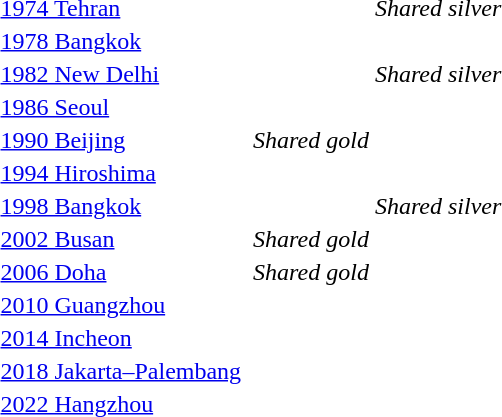<table>
<tr>
<td rowspan=2><a href='#'>1974 Tehran</a></td>
<td rowspan=2></td>
<td></td>
<td rowspan=2><em>Shared silver</em></td>
</tr>
<tr>
<td></td>
</tr>
<tr>
<td><a href='#'>1978 Bangkok</a></td>
<td></td>
<td></td>
<td></td>
</tr>
<tr>
<td rowspan=3><a href='#'>1982 New Delhi</a></td>
<td rowspan=3></td>
<td></td>
<td rowspan=3><em>Shared silver</em></td>
</tr>
<tr>
<td></td>
</tr>
<tr>
<td></td>
</tr>
<tr>
<td rowspan=2><a href='#'>1986 Seoul</a></td>
<td rowspan=2></td>
<td rowspan=2></td>
<td></td>
</tr>
<tr>
<td></td>
</tr>
<tr>
<td rowspan=2><a href='#'>1990 Beijing</a></td>
<td></td>
<td rowspan=2><em>Shared gold</em></td>
<td></td>
</tr>
<tr>
<td></td>
<td></td>
</tr>
<tr>
<td><a href='#'>1994 Hiroshima</a></td>
<td></td>
<td></td>
<td></td>
</tr>
<tr>
<td rowspan=4><a href='#'>1998 Bangkok</a></td>
<td rowspan=4></td>
<td></td>
<td rowspan=4><em>Shared silver</em></td>
</tr>
<tr>
<td></td>
</tr>
<tr>
<td></td>
</tr>
<tr>
<td></td>
</tr>
<tr>
<td rowspan=2><a href='#'>2002 Busan</a></td>
<td></td>
<td rowspan=2><em>Shared gold</em></td>
<td rowspan=2></td>
</tr>
<tr>
<td></td>
</tr>
<tr>
<td rowspan=2><a href='#'>2006 Doha</a></td>
<td></td>
<td rowspan=2><em>Shared gold</em></td>
<td rowspan=2></td>
</tr>
<tr>
<td></td>
</tr>
<tr>
<td><a href='#'>2010 Guangzhou</a></td>
<td></td>
<td></td>
<td></td>
</tr>
<tr>
<td><a href='#'>2014 Incheon</a></td>
<td></td>
<td></td>
<td></td>
</tr>
<tr>
<td><a href='#'>2018 Jakarta–Palembang</a></td>
<td></td>
<td></td>
<td></td>
</tr>
<tr>
<td><a href='#'>2022 Hangzhou</a></td>
<td></td>
<td></td>
<td></td>
</tr>
</table>
